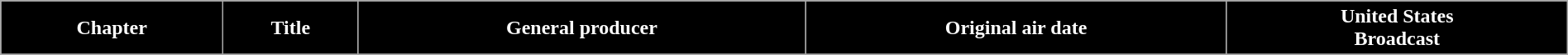<table class="wikitable plainrowheaders" style="width: 100%; margin-right: 0;">
<tr>
<th style="background: black; color: #ffffff;">Chapter</th>
<th style="background: black; color: #ffffff;">Title</th>
<th style="background: black; color: #ffffff;">General producer</th>
<th style="background: black; color: #ffffff;">Original air date</th>
<th style="background: black; color: #ffffff;">United States <br>Broadcast</th>
</tr>
<tr>
</tr>
</table>
